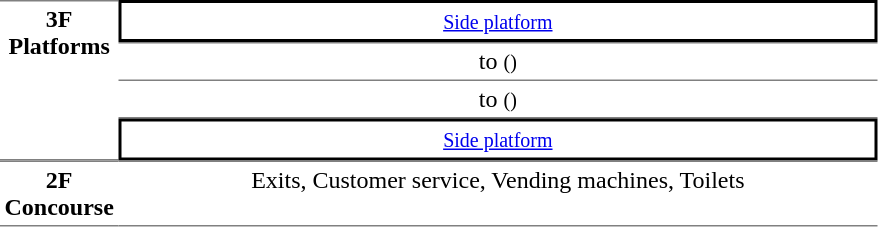<table table border=0 cellspacing=0 cellpadding=3>
<tr>
<td style="border-bottom:solid 1px gray;border-top:solid 1px gray;text-align:center" rowspan="4" valign=top width=50><strong>3F<br>Platforms</strong></td>
<td style="border-right:solid 2px black;border-left:solid 2px black;border-top:solid 2px black;border-bottom:solid 2px black;text-align:center;"><small><a href='#'>Side platform</a></small></td>
</tr>
<tr>
<td style="border-bottom:solid 1px gray;border-top:solid 1px gray;text-align:center;">  to  <small>()</small></td>
</tr>
<tr>
<td style="border-bottom:solid 1px gray;text-align:center;"> to  <small>() </small></td>
</tr>
<tr>
<td style="border-right:solid 2px black;border-left:solid 2px black;border-top:solid 2px black;border-bottom:solid 2px black;text-align:center;"><small><a href='#'>Side platform</a></small></td>
</tr>
<tr>
<td style="border-bottom:solid 1px gray; border-top:solid 1px gray;text-align:center" valign=top><strong>2F<br>Concourse</strong></td>
<td style="border-bottom:solid 1px gray; border-top:solid 1px gray;text-align:center" valign=top width=500>Exits, Customer service, Vending machines, Toilets</td>
</tr>
</table>
